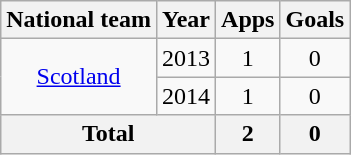<table class="wikitable" style="font-size:100%; text-align: center">
<tr>
<th>National team</th>
<th>Year</th>
<th>Apps</th>
<th>Goals</th>
</tr>
<tr>
<td rowspan=2><a href='#'>Scotland</a></td>
<td>2013</td>
<td>1</td>
<td>0</td>
</tr>
<tr>
<td>2014</td>
<td>1</td>
<td>0</td>
</tr>
<tr>
<th colspan=2>Total</th>
<th>2</th>
<th>0</th>
</tr>
</table>
